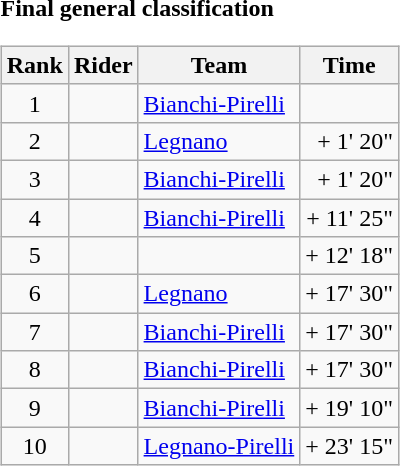<table>
<tr>
<td><strong>Final general classification</strong><br><table class="wikitable">
<tr>
<th scope="col">Rank</th>
<th scope="col">Rider</th>
<th scope="col">Team</th>
<th scope="col">Time</th>
</tr>
<tr>
<td style="text-align:center;">1</td>
<td></td>
<td><a href='#'>Bianchi-Pirelli</a></td>
<td style="text-align:right;"></td>
</tr>
<tr>
<td style="text-align:center;">2</td>
<td></td>
<td><a href='#'>Legnano</a></td>
<td style="text-align:right;">+ 1' 20"</td>
</tr>
<tr>
<td style="text-align:center;">3</td>
<td></td>
<td><a href='#'>Bianchi-Pirelli</a></td>
<td style="text-align:right;">+ 1' 20"</td>
</tr>
<tr>
<td style="text-align:center;">4</td>
<td></td>
<td><a href='#'>Bianchi-Pirelli</a></td>
<td style="text-align:right;">+ 11' 25"</td>
</tr>
<tr>
<td style="text-align:center;">5</td>
<td></td>
<td></td>
<td style="text-align:right;">+ 12' 18"</td>
</tr>
<tr>
<td style="text-align:center;">6</td>
<td></td>
<td><a href='#'>Legnano</a></td>
<td style="text-align:right;">+ 17' 30"</td>
</tr>
<tr>
<td style="text-align:center;">7</td>
<td></td>
<td><a href='#'>Bianchi-Pirelli</a></td>
<td style="text-align:right;">+ 17' 30"</td>
</tr>
<tr>
<td style="text-align:center;">8</td>
<td></td>
<td><a href='#'>Bianchi-Pirelli</a></td>
<td style="text-align:right;">+ 17' 30"</td>
</tr>
<tr>
<td style="text-align:center;">9</td>
<td></td>
<td><a href='#'>Bianchi-Pirelli</a></td>
<td style="text-align:right;">+ 19' 10"</td>
</tr>
<tr>
<td style="text-align:center;">10</td>
<td></td>
<td><a href='#'>Legnano-Pirelli</a></td>
<td style="text-align:right;">+ 23' 15"</td>
</tr>
</table>
</td>
</tr>
</table>
